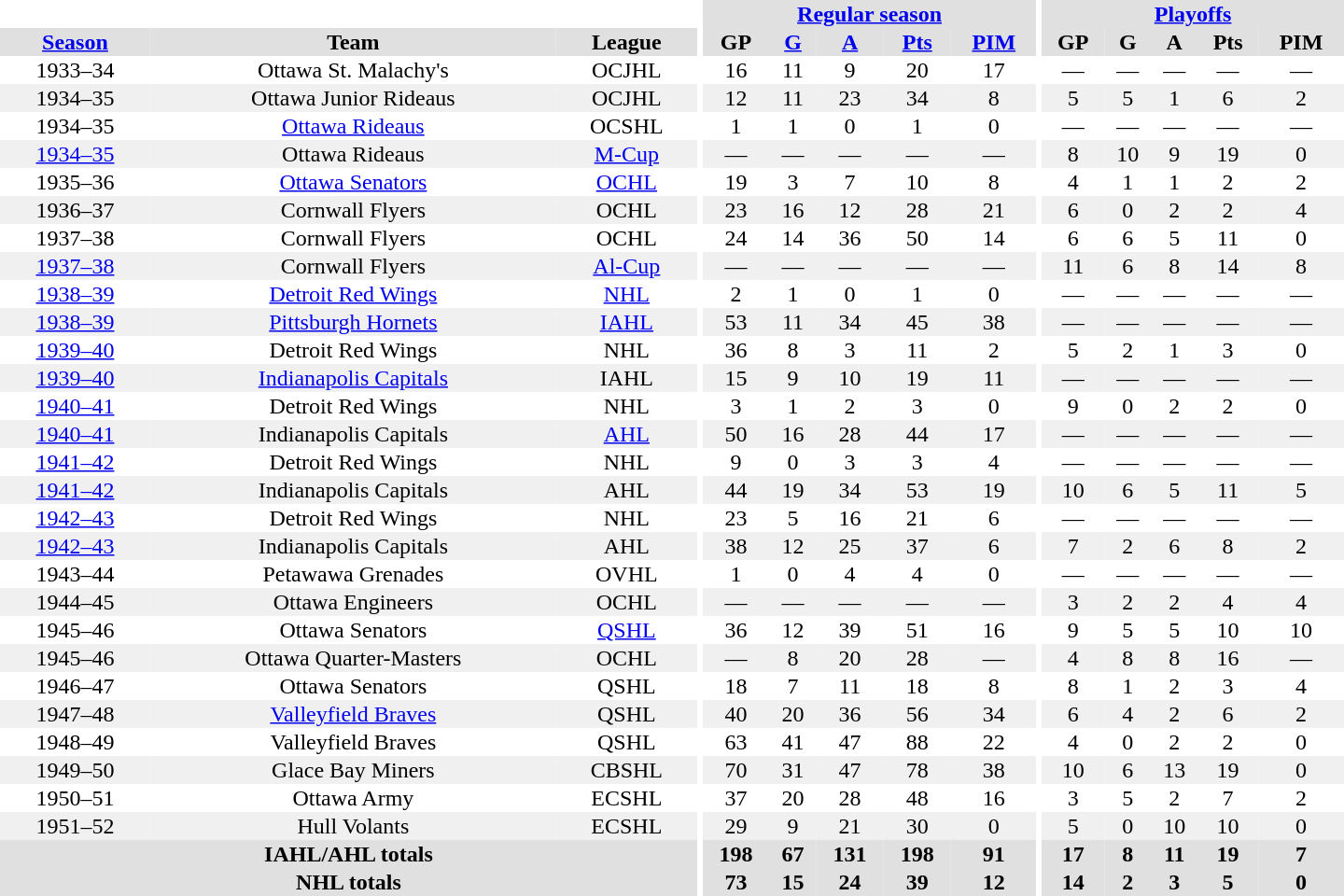<table border="0" cellpadding="1" cellspacing="0" style="text-align:center; width:60em">
<tr bgcolor="#e0e0e0">
<th colspan="3" bgcolor="#ffffff"></th>
<th rowspan="100" bgcolor="#ffffff"></th>
<th colspan="5"><a href='#'>Regular season</a></th>
<th rowspan="100" bgcolor="#ffffff"></th>
<th colspan="5"><a href='#'>Playoffs</a></th>
</tr>
<tr bgcolor="#e0e0e0">
<th><a href='#'>Season</a></th>
<th>Team</th>
<th>League</th>
<th>GP</th>
<th><a href='#'>G</a></th>
<th><a href='#'>A</a></th>
<th><a href='#'>Pts</a></th>
<th><a href='#'>PIM</a></th>
<th>GP</th>
<th>G</th>
<th>A</th>
<th>Pts</th>
<th>PIM</th>
</tr>
<tr>
<td>1933–34</td>
<td>Ottawa St. Malachy's</td>
<td>OCJHL</td>
<td>16</td>
<td>11</td>
<td>9</td>
<td>20</td>
<td>17</td>
<td>—</td>
<td>—</td>
<td>—</td>
<td>—</td>
<td>—</td>
</tr>
<tr bgcolor="#f0f0f0">
<td>1934–35</td>
<td>Ottawa Junior Rideaus</td>
<td>OCJHL</td>
<td>12</td>
<td>11</td>
<td>23</td>
<td>34</td>
<td>8</td>
<td>5</td>
<td>5</td>
<td>1</td>
<td>6</td>
<td>2</td>
</tr>
<tr>
<td>1934–35</td>
<td><a href='#'>Ottawa Rideaus</a></td>
<td>OCSHL</td>
<td>1</td>
<td>1</td>
<td>0</td>
<td>1</td>
<td>0</td>
<td>—</td>
<td>—</td>
<td>—</td>
<td>—</td>
<td>—</td>
</tr>
<tr bgcolor="#f0f0f0">
<td><a href='#'>1934–35</a></td>
<td>Ottawa Rideaus</td>
<td><a href='#'>M-Cup</a></td>
<td>—</td>
<td>—</td>
<td>—</td>
<td>—</td>
<td>—</td>
<td>8</td>
<td>10</td>
<td>9</td>
<td>19</td>
<td>0</td>
</tr>
<tr>
<td>1935–36</td>
<td><a href='#'>Ottawa Senators</a></td>
<td><a href='#'>OCHL</a></td>
<td>19</td>
<td>3</td>
<td>7</td>
<td>10</td>
<td>8</td>
<td>4</td>
<td>1</td>
<td>1</td>
<td>2</td>
<td>2</td>
</tr>
<tr bgcolor="#f0f0f0">
<td>1936–37</td>
<td>Cornwall Flyers</td>
<td>OCHL</td>
<td>23</td>
<td>16</td>
<td>12</td>
<td>28</td>
<td>21</td>
<td>6</td>
<td>0</td>
<td>2</td>
<td>2</td>
<td>4</td>
</tr>
<tr>
<td>1937–38</td>
<td>Cornwall Flyers</td>
<td>OCHL</td>
<td>24</td>
<td>14</td>
<td>36</td>
<td>50</td>
<td>14</td>
<td>6</td>
<td>6</td>
<td>5</td>
<td>11</td>
<td>0</td>
</tr>
<tr bgcolor="#f0f0f0">
<td><a href='#'>1937–38</a></td>
<td>Cornwall Flyers</td>
<td><a href='#'>Al-Cup</a></td>
<td>—</td>
<td>—</td>
<td>—</td>
<td>—</td>
<td>—</td>
<td>11</td>
<td>6</td>
<td>8</td>
<td>14</td>
<td>8</td>
</tr>
<tr>
<td><a href='#'>1938–39</a></td>
<td><a href='#'>Detroit Red Wings</a></td>
<td><a href='#'>NHL</a></td>
<td>2</td>
<td>1</td>
<td>0</td>
<td>1</td>
<td>0</td>
<td>—</td>
<td>—</td>
<td>—</td>
<td>—</td>
<td>—</td>
</tr>
<tr bgcolor="#f0f0f0">
<td><a href='#'>1938–39</a></td>
<td><a href='#'>Pittsburgh Hornets</a></td>
<td><a href='#'>IAHL</a></td>
<td>53</td>
<td>11</td>
<td>34</td>
<td>45</td>
<td>38</td>
<td>—</td>
<td>—</td>
<td>—</td>
<td>—</td>
<td>—</td>
</tr>
<tr>
<td><a href='#'>1939–40</a></td>
<td>Detroit Red Wings</td>
<td>NHL</td>
<td>36</td>
<td>8</td>
<td>3</td>
<td>11</td>
<td>2</td>
<td>5</td>
<td>2</td>
<td>1</td>
<td>3</td>
<td>0</td>
</tr>
<tr bgcolor="#f0f0f0">
<td><a href='#'>1939–40</a></td>
<td><a href='#'>Indianapolis Capitals</a></td>
<td>IAHL</td>
<td>15</td>
<td>9</td>
<td>10</td>
<td>19</td>
<td>11</td>
<td>—</td>
<td>—</td>
<td>—</td>
<td>—</td>
<td>—</td>
</tr>
<tr>
<td><a href='#'>1940–41</a></td>
<td>Detroit Red Wings</td>
<td>NHL</td>
<td>3</td>
<td>1</td>
<td>2</td>
<td>3</td>
<td>0</td>
<td>9</td>
<td>0</td>
<td>2</td>
<td>2</td>
<td>0</td>
</tr>
<tr bgcolor="#f0f0f0">
<td><a href='#'>1940–41</a></td>
<td>Indianapolis Capitals</td>
<td><a href='#'>AHL</a></td>
<td>50</td>
<td>16</td>
<td>28</td>
<td>44</td>
<td>17</td>
<td>—</td>
<td>—</td>
<td>—</td>
<td>—</td>
<td>—</td>
</tr>
<tr>
<td><a href='#'>1941–42</a></td>
<td>Detroit Red Wings</td>
<td>NHL</td>
<td>9</td>
<td>0</td>
<td>3</td>
<td>3</td>
<td>4</td>
<td>—</td>
<td>—</td>
<td>—</td>
<td>—</td>
<td>—</td>
</tr>
<tr bgcolor="#f0f0f0">
<td><a href='#'>1941–42</a></td>
<td>Indianapolis Capitals</td>
<td>AHL</td>
<td>44</td>
<td>19</td>
<td>34</td>
<td>53</td>
<td>19</td>
<td>10</td>
<td>6</td>
<td>5</td>
<td>11</td>
<td>5</td>
</tr>
<tr>
<td><a href='#'>1942–43</a></td>
<td>Detroit Red Wings</td>
<td>NHL</td>
<td>23</td>
<td>5</td>
<td>16</td>
<td>21</td>
<td>6</td>
<td>—</td>
<td>—</td>
<td>—</td>
<td>—</td>
<td>—</td>
</tr>
<tr bgcolor="#f0f0f0">
<td><a href='#'>1942–43</a></td>
<td>Indianapolis Capitals</td>
<td>AHL</td>
<td>38</td>
<td>12</td>
<td>25</td>
<td>37</td>
<td>6</td>
<td>7</td>
<td>2</td>
<td>6</td>
<td>8</td>
<td>2</td>
</tr>
<tr>
<td>1943–44</td>
<td>Petawawa Grenades</td>
<td>OVHL</td>
<td>1</td>
<td>0</td>
<td>4</td>
<td>4</td>
<td>0</td>
<td>—</td>
<td>—</td>
<td>—</td>
<td>—</td>
<td>—</td>
</tr>
<tr bgcolor="#f0f0f0">
<td>1944–45</td>
<td>Ottawa Engineers</td>
<td>OCHL</td>
<td>—</td>
<td>—</td>
<td>—</td>
<td>—</td>
<td>—</td>
<td>3</td>
<td>2</td>
<td>2</td>
<td>4</td>
<td>4</td>
</tr>
<tr>
<td>1945–46</td>
<td>Ottawa Senators</td>
<td><a href='#'>QSHL</a></td>
<td>36</td>
<td>12</td>
<td>39</td>
<td>51</td>
<td>16</td>
<td>9</td>
<td>5</td>
<td>5</td>
<td>10</td>
<td>10</td>
</tr>
<tr bgcolor="#f0f0f0">
<td>1945–46</td>
<td>Ottawa Quarter-Masters</td>
<td>OCHL</td>
<td>—</td>
<td>8</td>
<td>20</td>
<td>28</td>
<td>—</td>
<td>4</td>
<td>8</td>
<td>8</td>
<td>16</td>
<td>—</td>
</tr>
<tr>
<td>1946–47</td>
<td>Ottawa Senators</td>
<td>QSHL</td>
<td>18</td>
<td>7</td>
<td>11</td>
<td>18</td>
<td>8</td>
<td>8</td>
<td>1</td>
<td>2</td>
<td>3</td>
<td>4</td>
</tr>
<tr bgcolor="#f0f0f0">
<td>1947–48</td>
<td><a href='#'>Valleyfield Braves</a></td>
<td>QSHL</td>
<td>40</td>
<td>20</td>
<td>36</td>
<td>56</td>
<td>34</td>
<td>6</td>
<td>4</td>
<td>2</td>
<td>6</td>
<td>2</td>
</tr>
<tr>
<td>1948–49</td>
<td>Valleyfield Braves</td>
<td>QSHL</td>
<td>63</td>
<td>41</td>
<td>47</td>
<td>88</td>
<td>22</td>
<td>4</td>
<td>0</td>
<td>2</td>
<td>2</td>
<td>0</td>
</tr>
<tr bgcolor="#f0f0f0">
<td>1949–50</td>
<td>Glace Bay Miners</td>
<td>CBSHL</td>
<td>70</td>
<td>31</td>
<td>47</td>
<td>78</td>
<td>38</td>
<td>10</td>
<td>6</td>
<td>13</td>
<td>19</td>
<td>0</td>
</tr>
<tr>
<td>1950–51</td>
<td>Ottawa Army</td>
<td>ECSHL</td>
<td>37</td>
<td>20</td>
<td>28</td>
<td>48</td>
<td>16</td>
<td>3</td>
<td>5</td>
<td>2</td>
<td>7</td>
<td>2</td>
</tr>
<tr bgcolor="#f0f0f0">
<td>1951–52</td>
<td>Hull Volants</td>
<td>ECSHL</td>
<td>29</td>
<td>9</td>
<td>21</td>
<td>30</td>
<td>0</td>
<td>5</td>
<td>0</td>
<td>10</td>
<td>10</td>
<td>0</td>
</tr>
<tr bgcolor="#e0e0e0">
<th colspan="3">IAHL/AHL totals</th>
<th>198</th>
<th>67</th>
<th>131</th>
<th>198</th>
<th>91</th>
<th>17</th>
<th>8</th>
<th>11</th>
<th>19</th>
<th>7</th>
</tr>
<tr bgcolor="#e0e0e0">
<th colspan="3">NHL totals</th>
<th>73</th>
<th>15</th>
<th>24</th>
<th>39</th>
<th>12</th>
<th>14</th>
<th>2</th>
<th>3</th>
<th>5</th>
<th>0</th>
</tr>
</table>
